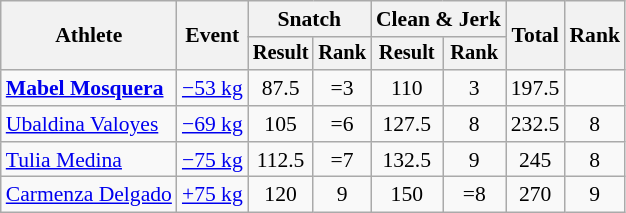<table class="wikitable" style="font-size:90%">
<tr>
<th rowspan="2">Athlete</th>
<th rowspan="2">Event</th>
<th colspan="2">Snatch</th>
<th colspan="2">Clean & Jerk</th>
<th rowspan="2">Total</th>
<th rowspan="2">Rank</th>
</tr>
<tr style="font-size:95%">
<th>Result</th>
<th>Rank</th>
<th>Result</th>
<th>Rank</th>
</tr>
<tr align=center>
<td align=left><strong><a href='#'>Mabel Mosquera</a></strong></td>
<td align=left><a href='#'>−53 kg</a></td>
<td>87.5</td>
<td>=3</td>
<td>110</td>
<td>3</td>
<td>197.5</td>
<td></td>
</tr>
<tr align=center>
<td align=left><a href='#'>Ubaldina Valoyes</a></td>
<td align=left><a href='#'>−69 kg</a></td>
<td>105</td>
<td>=6</td>
<td>127.5</td>
<td>8</td>
<td>232.5</td>
<td>8</td>
</tr>
<tr align=center>
<td align=left><a href='#'>Tulia Medina</a></td>
<td align=left><a href='#'>−75 kg</a></td>
<td>112.5</td>
<td>=7</td>
<td>132.5</td>
<td>9</td>
<td>245</td>
<td>8</td>
</tr>
<tr align=center>
<td align=left><a href='#'>Carmenza Delgado</a></td>
<td align=left><a href='#'>+75 kg</a></td>
<td>120</td>
<td>9</td>
<td>150</td>
<td>=8</td>
<td>270</td>
<td>9</td>
</tr>
</table>
